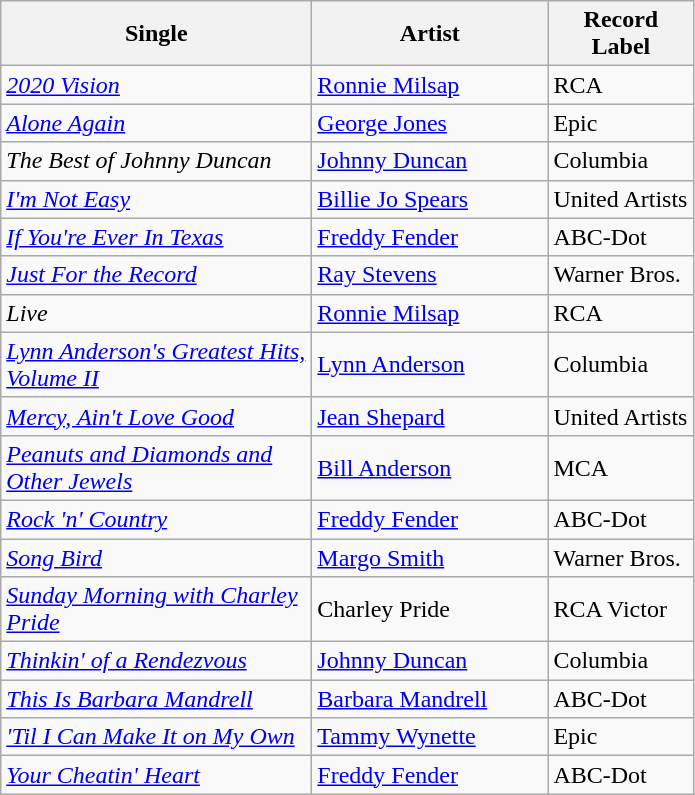<table class="wikitable sortable">
<tr>
<th width="200">Single</th>
<th width="150">Artist</th>
<th width="90">Record Label</th>
</tr>
<tr>
<td><em><a href='#'>2020 Vision</a></em></td>
<td><a href='#'>Ronnie Milsap</a></td>
<td>RCA</td>
</tr>
<tr>
<td><em><a href='#'>Alone Again</a></em></td>
<td><a href='#'>George Jones</a></td>
<td>Epic</td>
</tr>
<tr>
<td><em>The Best of Johnny Duncan</em></td>
<td><a href='#'>Johnny Duncan</a></td>
<td>Columbia</td>
</tr>
<tr>
<td><em><a href='#'>I'm Not Easy</a></em></td>
<td><a href='#'>Billie Jo Spears</a></td>
<td>United Artists</td>
</tr>
<tr>
<td><em><a href='#'>If You're Ever In Texas</a></em></td>
<td><a href='#'>Freddy Fender</a></td>
<td>ABC-Dot</td>
</tr>
<tr>
<td><em><a href='#'>Just For the Record</a></em></td>
<td><a href='#'>Ray Stevens</a></td>
<td>Warner Bros.</td>
</tr>
<tr>
<td><em>Live</em></td>
<td><a href='#'>Ronnie Milsap</a></td>
<td>RCA</td>
</tr>
<tr>
<td><em><a href='#'>Lynn Anderson's Greatest Hits, Volume II</a></em></td>
<td><a href='#'>Lynn Anderson</a></td>
<td>Columbia</td>
</tr>
<tr>
<td><em><a href='#'>Mercy, Ain't Love Good</a></em></td>
<td><a href='#'>Jean Shepard</a></td>
<td>United Artists</td>
</tr>
<tr>
<td><em><a href='#'>Peanuts and Diamonds and Other Jewels</a></em></td>
<td><a href='#'>Bill Anderson</a></td>
<td>MCA</td>
</tr>
<tr>
<td><em><a href='#'>Rock 'n' Country</a></em></td>
<td><a href='#'>Freddy Fender</a></td>
<td>ABC-Dot</td>
</tr>
<tr>
<td><em><a href='#'>Song Bird</a></em></td>
<td><a href='#'>Margo Smith</a></td>
<td>Warner Bros.</td>
</tr>
<tr>
<td><em><a href='#'>Sunday Morning with Charley Pride</a></em></td>
<td>Charley Pride</td>
<td>RCA Victor</td>
</tr>
<tr>
<td><em><a href='#'>Thinkin' of a Rendezvous</a></em></td>
<td><a href='#'>Johnny Duncan</a></td>
<td>Columbia</td>
</tr>
<tr>
<td><em><a href='#'>This Is Barbara Mandrell</a></em></td>
<td><a href='#'>Barbara Mandrell</a></td>
<td>ABC-Dot</td>
</tr>
<tr>
<td><em><a href='#'>'Til I Can Make It on My Own</a></em></td>
<td><a href='#'>Tammy Wynette</a></td>
<td>Epic</td>
</tr>
<tr>
<td><em><a href='#'>Your Cheatin' Heart</a></em></td>
<td><a href='#'>Freddy Fender</a></td>
<td>ABC-Dot</td>
</tr>
</table>
